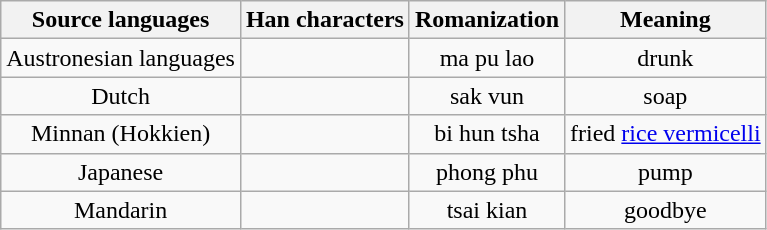<table class="wikitable" style="text-align: center;">
<tr>
<th>Source languages</th>
<th>Han characters</th>
<th>Romanization</th>
<th>Meaning</th>
</tr>
<tr>
<td>Austronesian languages</td>
<td></td>
<td>ma pu lao</td>
<td>drunk</td>
</tr>
<tr>
<td>Dutch</td>
<td></td>
<td>sak vun</td>
<td>soap</td>
</tr>
<tr>
<td>Minnan (Hokkien)</td>
<td></td>
<td>bi hun tsha</td>
<td>fried <a href='#'>rice vermicelli</a></td>
</tr>
<tr>
<td>Japanese</td>
<td></td>
<td>phong phu</td>
<td>pump</td>
</tr>
<tr>
<td>Mandarin</td>
<td></td>
<td>tsai kian</td>
<td>goodbye</td>
</tr>
</table>
